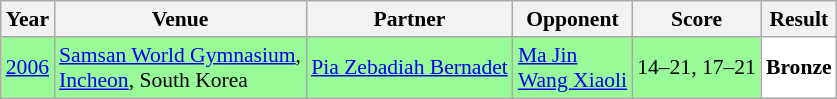<table class="sortable wikitable" style="font-size: 90%">
<tr>
<th>Year</th>
<th>Venue</th>
<th>Partner</th>
<th>Opponent</th>
<th>Score</th>
<th>Result</th>
</tr>
<tr style="background:#98FB98">
<td align="center"><a href='#'>2006</a></td>
<td align="left"><a href='#'>Samsan World Gymnasium</a>,<br><a href='#'>Incheon</a>, South Korea</td>
<td align="left"> <a href='#'>Pia Zebadiah Bernadet</a></td>
<td align="left"> <a href='#'>Ma Jin</a> <br>  <a href='#'>Wang Xiaoli</a></td>
<td align="left">14–21, 17–21</td>
<td style="text-align:left; background:white"> <strong>Bronze</strong></td>
</tr>
</table>
